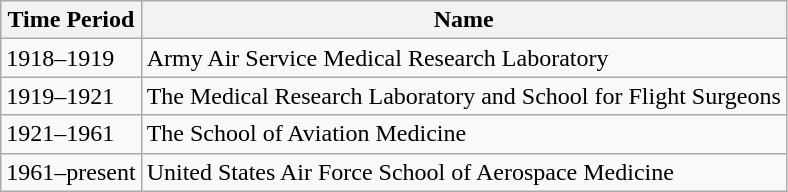<table class="wikitable">
<tr>
<th>Time Period</th>
<th>Name</th>
</tr>
<tr>
<td>1918–1919</td>
<td>Army Air Service Medical Research Laboratory</td>
</tr>
<tr>
<td>1919–1921</td>
<td>The Medical Research Laboratory and School for Flight Surgeons</td>
</tr>
<tr>
<td>1921–1961</td>
<td>The School of Aviation Medicine</td>
</tr>
<tr>
<td>1961–present</td>
<td>United States Air Force School of Aerospace Medicine</td>
</tr>
</table>
